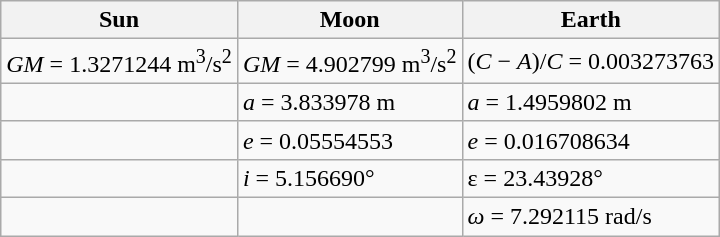<table class=wikitable>
<tr>
<th>Sun</th>
<th>Moon</th>
<th>Earth</th>
</tr>
<tr>
<td><em>GM</em> = 1.3271244 m<sup>3</sup>/s<sup>2</sup></td>
<td><em>GM</em> = 4.902799 m<sup>3</sup>/s<sup>2</sup></td>
<td>(<em>C</em> − <em>A</em>)/<em>C</em> = 0.003273763</td>
</tr>
<tr>
<td></td>
<td><em>a</em> = 3.833978 m</td>
<td><em>a</em> = 1.4959802 m</td>
</tr>
<tr>
<td></td>
<td><em>e</em> = 0.05554553</td>
<td><em>e</em> = 0.016708634</td>
</tr>
<tr>
<td></td>
<td><em>i</em> = 5.156690°</td>
<td>ε = 23.43928°</td>
</tr>
<tr>
<td></td>
<td></td>
<td><em>ω</em> = 7.292115 rad/s</td>
</tr>
</table>
